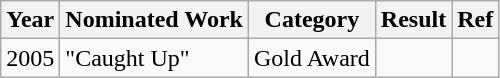<table class="wikitable">
<tr>
<th>Year</th>
<th>Nominated Work</th>
<th>Category</th>
<th>Result</th>
<th>Ref</th>
</tr>
<tr>
<td rowspan="1">2005</td>
<td>"Caught Up"</td>
<td rowspan="1">Gold Award</td>
<td></td>
<td rowspan="1"></td>
</tr>
</table>
